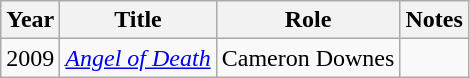<table class="wikitable sortable">
<tr>
<th>Year</th>
<th>Title</th>
<th>Role</th>
<th class="unsortable">Notes</th>
</tr>
<tr>
<td>2009</td>
<td><em><a href='#'>Angel of Death</a></em></td>
<td>Cameron Downes</td>
<td></td>
</tr>
</table>
